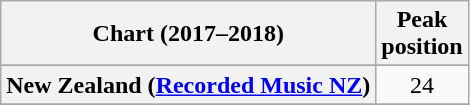<table class="wikitable sortable plainrowheaders" style="text-align:center">
<tr>
<th scope="col">Chart (2017–2018)</th>
<th scope="col">Peak<br> position</th>
</tr>
<tr>
</tr>
<tr>
</tr>
<tr>
</tr>
<tr>
</tr>
<tr>
</tr>
<tr>
</tr>
<tr>
</tr>
<tr>
<th scope="row">New Zealand (<a href='#'>Recorded Music NZ</a>)</th>
<td>24</td>
</tr>
<tr>
</tr>
<tr>
</tr>
<tr>
</tr>
<tr>
</tr>
<tr>
</tr>
<tr>
</tr>
<tr>
</tr>
</table>
